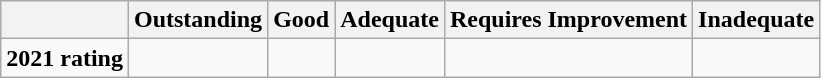<table class="wikitable">
<tr>
<th></th>
<th>Outstanding</th>
<th>Good</th>
<th>Adequate</th>
<th>Requires Improvement</th>
<th>Inadequate</th>
</tr>
<tr style="vertical-align:top;" |>
<td><strong>2021 rating</strong></td>
<td></td>
<td></td>
<td></td>
<td></td>
<td></td>
</tr>
</table>
